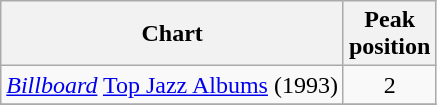<table class="wikitable">
<tr>
<th>Chart</th>
<th>Peak<br>position</th>
</tr>
<tr>
<td><a href='#'><em>Billboard</em></a> <a href='#'>Top Jazz Albums</a> (1993)</td>
<td style="text-align:center">2</td>
</tr>
<tr>
</tr>
</table>
